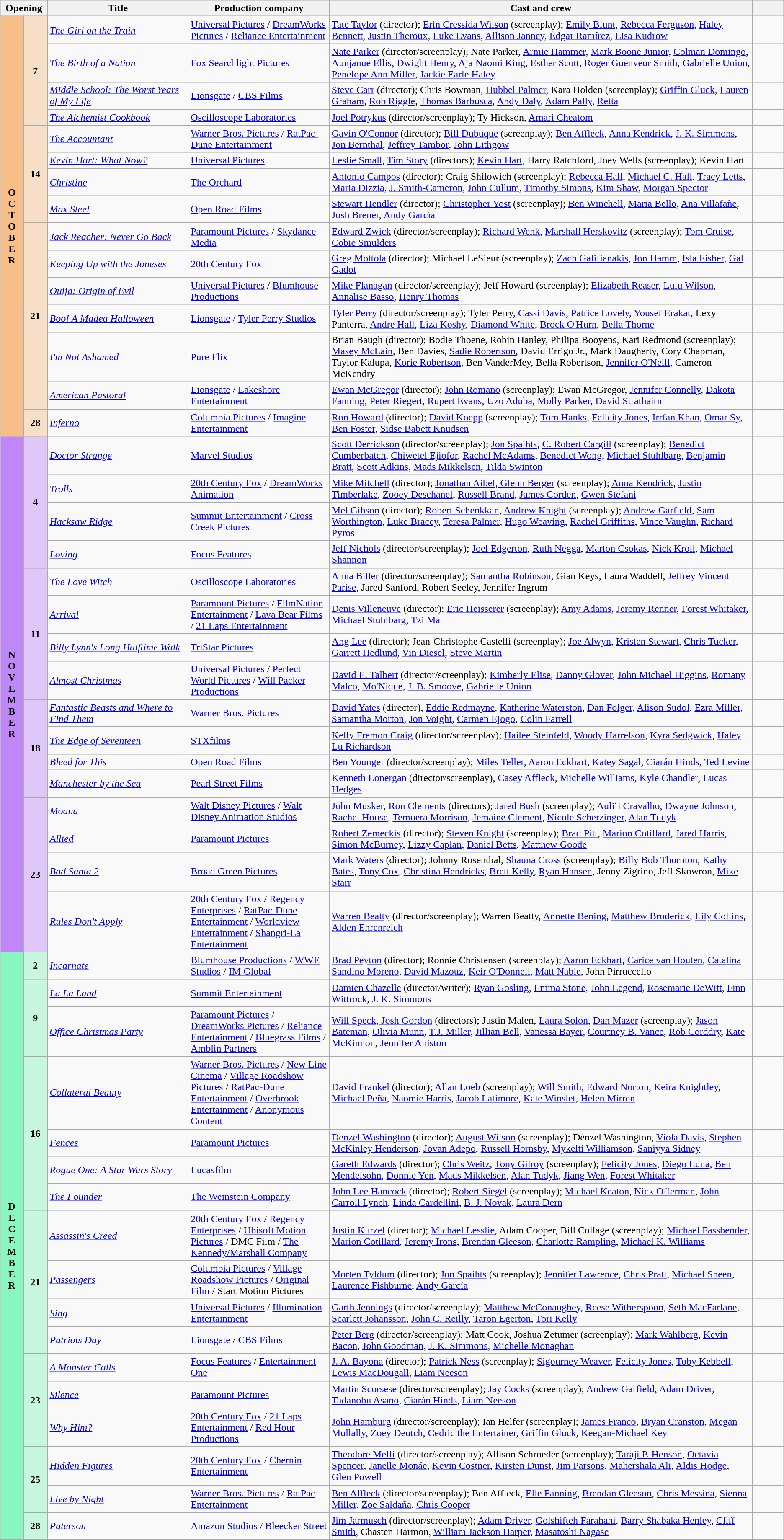<table class="wikitable sortable">
<tr>
<th colspan="2" style="width:6%;">Opening</th>
<th style="width:18%;">Title</th>
<th style="width:18%;">Production company</th>
<th>Cast and crew</th>
<th style="width:4%;"  class="unsortable"></th>
</tr>
<tr>
<th rowspan="15" style="text-align:center; background:#f7bf87">O<br>C<br>T<br>O<br>B<br>E<br>R</th>
<td rowspan="4" style="text-align:center; background:#f7dfc7"><strong>7</strong></td>
<td><em><a href='#'>The Girl on the Train</a></em></td>
<td><a href='#'>Universal Pictures</a> / <a href='#'>DreamWorks Pictures</a> / <a href='#'>Reliance Entertainment</a></td>
<td><a href='#'>Tate Taylor</a> (director); <a href='#'>Erin Cressida Wilson</a> (screenplay); <a href='#'>Emily Blunt</a>, <a href='#'>Rebecca Ferguson</a>, <a href='#'>Haley Bennett</a>, <a href='#'>Justin Theroux</a>, <a href='#'>Luke Evans</a>, <a href='#'>Allison Janney</a>, <a href='#'>Édgar Ramírez</a>, <a href='#'>Lisa Kudrow</a></td>
<td></td>
</tr>
<tr>
<td><em><a href='#'>The Birth of a Nation</a></em></td>
<td><a href='#'>Fox Searchlight Pictures</a></td>
<td><a href='#'>Nate Parker</a> (director/screenplay); Nate Parker, <a href='#'>Armie Hammer</a>, <a href='#'>Mark Boone Junior</a>, <a href='#'>Colman Domingo</a>, <a href='#'>Aunjanue Ellis</a>, <a href='#'>Dwight Henry</a>, <a href='#'>Aja Naomi King</a>, <a href='#'>Esther Scott</a>, <a href='#'>Roger Guenveur Smith</a>, <a href='#'>Gabrielle Union</a>, <a href='#'>Penelope Ann Miller</a>, <a href='#'>Jackie Earle Haley</a></td>
<td></td>
</tr>
<tr>
<td><em><a href='#'>Middle School: The Worst Years of My Life</a></em></td>
<td><a href='#'>Lionsgate</a> / <a href='#'>CBS Films</a></td>
<td><a href='#'>Steve Carr</a> (director); Chris Bowman, <a href='#'>Hubbel Palmer</a>, Kara Holden (screenplay); <a href='#'>Griffin Gluck</a>, <a href='#'>Lauren Graham</a>, <a href='#'>Rob Riggle</a>, <a href='#'>Thomas Barbusca</a>, <a href='#'>Andy Daly</a>, <a href='#'>Adam Pally</a>, <a href='#'>Retta</a></td>
<td></td>
</tr>
<tr>
<td><em><a href='#'>The Alchemist Cookbook</a></em></td>
<td><a href='#'>Oscilloscope Laboratories</a></td>
<td><a href='#'>Joel Potrykus</a> (director/screenplay); Ty Hickson, <a href='#'>Amari Cheatom</a></td>
<td></td>
</tr>
<tr>
<td rowspan="4" style="text-align:center; background:#f7dfc7"><strong>14</strong></td>
<td><em><a href='#'>The Accountant</a></em></td>
<td><a href='#'>Warner Bros. Pictures</a> / <a href='#'>RatPac-Dune Entertainment</a></td>
<td><a href='#'>Gavin O'Connor</a> (director); <a href='#'>Bill Dubuque</a> (screenplay); <a href='#'>Ben Affleck</a>, <a href='#'>Anna Kendrick</a>, <a href='#'>J. K. Simmons</a>, <a href='#'>Jon Bernthal</a>, <a href='#'>Jeffrey Tambor</a>, <a href='#'>John Lithgow</a></td>
<td></td>
</tr>
<tr>
<td><em><a href='#'>Kevin Hart: What Now?</a></em></td>
<td><a href='#'>Universal Pictures</a></td>
<td><a href='#'>Leslie Small</a>, <a href='#'>Tim Story</a> (directors); <a href='#'>Kevin Hart</a>, Harry Ratchford, Joey Wells (screenplay); Kevin Hart</td>
<td></td>
</tr>
<tr>
<td><em><a href='#'>Christine</a></em></td>
<td><a href='#'>The Orchard</a></td>
<td><a href='#'>Antonio Campos</a> (director); Craig Shilowich (screenplay); <a href='#'>Rebecca Hall</a>, <a href='#'>Michael C. Hall</a>, <a href='#'>Tracy Letts</a>, <a href='#'>Maria Dizzia</a>, <a href='#'>J. Smith-Cameron</a>, <a href='#'>John Cullum</a>, <a href='#'>Timothy Simons</a>, <a href='#'>Kim Shaw</a>, <a href='#'>Morgan Spector</a></td>
<td></td>
</tr>
<tr>
<td><em><a href='#'>Max Steel</a></em></td>
<td><a href='#'>Open Road Films</a></td>
<td><a href='#'>Stewart Hendler</a> (director); <a href='#'>Christopher Yost</a> (screenplay); <a href='#'>Ben Winchell</a>, <a href='#'>Maria Bello</a>, <a href='#'>Ana Villafañe</a>, <a href='#'>Josh Brener</a>, <a href='#'>Andy García</a></td>
<td></td>
</tr>
<tr>
<td rowspan="6" style="text-align:center; background:#f7dfc7"><strong>21</strong></td>
<td><em><a href='#'>Jack Reacher: Never Go Back</a></em></td>
<td><a href='#'>Paramount Pictures</a> / <a href='#'>Skydance Media</a></td>
<td><a href='#'>Edward Zwick</a> (director/screenplay); <a href='#'>Richard Wenk</a>, <a href='#'>Marshall Herskovitz</a> (screenplay); <a href='#'>Tom Cruise</a>, <a href='#'>Cobie Smulders</a></td>
<td></td>
</tr>
<tr>
<td><em><a href='#'>Keeping Up with the Joneses</a></em></td>
<td><a href='#'>20th Century Fox</a></td>
<td><a href='#'>Greg Mottola</a> (director); Michael LeSieur (screenplay); <a href='#'>Zach Galifianakis</a>, <a href='#'>Jon Hamm</a>, <a href='#'>Isla Fisher</a>, <a href='#'>Gal Gadot</a></td>
<td></td>
</tr>
<tr>
<td><em><a href='#'>Ouija: Origin of Evil</a></em></td>
<td><a href='#'>Universal Pictures</a> / <a href='#'>Blumhouse Productions</a></td>
<td><a href='#'>Mike Flanagan</a> (director/screenplay); Jeff Howard (screenplay); <a href='#'>Elizabeth Reaser</a>, <a href='#'>Lulu Wilson</a>, <a href='#'>Annalise Basso</a>, <a href='#'>Henry Thomas</a></td>
<td></td>
</tr>
<tr>
<td><em><a href='#'>Boo! A Madea Halloween</a></em></td>
<td><a href='#'>Lionsgate</a> / <a href='#'>Tyler Perry Studios</a></td>
<td><a href='#'>Tyler Perry</a> (director/screenplay); Tyler Perry, <a href='#'>Cassi Davis</a>, <a href='#'>Patrice Lovely</a>, <a href='#'>Yousef Erakat</a>, Lexy Panterra, <a href='#'>Andre Hall</a>, <a href='#'>Liza Koshy</a>, <a href='#'>Diamond White</a>, <a href='#'>Brock O'Hurn</a>, <a href='#'>Bella Thorne</a></td>
<td></td>
</tr>
<tr>
<td><em><a href='#'>I'm Not Ashamed</a></em></td>
<td><a href='#'>Pure Flix</a></td>
<td>Brian Baugh (director); Bodie Thoene, Robin Hanley, Philipa Booyens, Kari Redmond (screenplay); <a href='#'>Masey McLain</a>, Ben Davies, <a href='#'>Sadie Robertson</a>, David Errigo Jr., Mark Daugherty, Cory Chapman, Taylor Kalupa, <a href='#'>Korie Robertson</a>, Ben VanderMey, Bella Robertson, <a href='#'>Jennifer O'Neill</a>, Cameron McKendry</td>
<td></td>
</tr>
<tr>
<td><em><a href='#'>American Pastoral</a></em></td>
<td><a href='#'>Lionsgate</a> / <a href='#'>Lakeshore Entertainment</a></td>
<td><a href='#'>Ewan McGregor</a> (director); <a href='#'>John Romano</a> (screenplay); Ewan McGregor, <a href='#'>Jennifer Connelly</a>, <a href='#'>Dakota Fanning</a>, <a href='#'>Peter Riegert</a>, <a href='#'>Rupert Evans</a>, <a href='#'>Uzo Aduba</a>, <a href='#'>Molly Parker</a>, <a href='#'>David Strathairn</a></td>
<td></td>
</tr>
<tr>
<td rowspan="1" style="text-align:center; background:#f7dfc7"><strong>28</strong></td>
<td><em><a href='#'>Inferno</a></em></td>
<td><a href='#'>Columbia Pictures</a> / <a href='#'>Imagine Entertainment</a></td>
<td><a href='#'>Ron Howard</a> (director); <a href='#'>David Koepp</a> (screenplay); <a href='#'>Tom Hanks</a>, <a href='#'>Felicity Jones</a>, <a href='#'>Irrfan Khan</a>, <a href='#'>Omar Sy</a>, <a href='#'>Ben Foster</a>, <a href='#'>Sidse Babett Knudsen</a></td>
<td></td>
</tr>
<tr>
<th rowspan="16" style="text-align:center; background:#bf87f7">N<br>O<br>V<br>E<br>M<br>B<br>E<br>R</th>
<td rowspan="4" style="text-align:center; background:#dfc7f7"><strong>4</strong></td>
<td><em><a href='#'>Doctor Strange</a></em></td>
<td><a href='#'>Marvel Studios</a></td>
<td><a href='#'>Scott Derrickson</a> (director/screenplay); <a href='#'>Jon Spaihts</a>, <a href='#'>C. Robert Cargill</a> (screenplay); <a href='#'>Benedict Cumberbatch</a>, <a href='#'>Chiwetel Ejiofor</a>, <a href='#'>Rachel McAdams</a>, <a href='#'>Benedict Wong</a>, <a href='#'>Michael Stuhlbarg</a>, <a href='#'>Benjamin Bratt</a>, <a href='#'>Scott Adkins</a>, <a href='#'>Mads Mikkelsen</a>, <a href='#'>Tilda Swinton</a></td>
<td></td>
</tr>
<tr>
<td><em><a href='#'>Trolls</a></em></td>
<td><a href='#'>20th Century Fox</a> / <a href='#'>DreamWorks Animation</a></td>
<td><a href='#'>Mike Mitchell</a> (director); <a href='#'>Jonathan Aibel, Glenn Berger</a> (screenplay); <a href='#'>Anna Kendrick</a>, <a href='#'>Justin Timberlake</a>, <a href='#'>Zooey Deschanel</a>, <a href='#'>Russell Brand</a>, <a href='#'>James Corden</a>, <a href='#'>Gwen Stefani</a></td>
<td></td>
</tr>
<tr>
<td><em><a href='#'>Hacksaw Ridge</a></em></td>
<td><a href='#'>Summit Entertainment</a> / <a href='#'>Cross Creek Pictures</a></td>
<td><a href='#'>Mel Gibson</a> (director); <a href='#'>Robert Schenkkan</a>, <a href='#'>Andrew Knight</a> (screenplay); <a href='#'>Andrew Garfield</a>, <a href='#'>Sam Worthington</a>, <a href='#'>Luke Bracey</a>, <a href='#'>Teresa Palmer</a>, <a href='#'>Hugo Weaving</a>, <a href='#'>Rachel Griffiths</a>, <a href='#'>Vince Vaughn</a>, <a href='#'>Richard Pyros</a></td>
<td></td>
</tr>
<tr>
<td><em><a href='#'>Loving</a></em></td>
<td><a href='#'>Focus Features</a></td>
<td><a href='#'>Jeff Nichols</a> (director/screenplay); <a href='#'>Joel Edgerton</a>, <a href='#'>Ruth Negga</a>, <a href='#'>Marton Csokas</a>, <a href='#'>Nick Kroll</a>, <a href='#'>Michael Shannon</a></td>
<td></td>
</tr>
<tr>
<td rowspan="4" style="text-align:center; background:#dfc7f7"><strong>11</strong></td>
<td><em><a href='#'>The Love Witch</a></em></td>
<td><a href='#'>Oscilloscope Laboratories</a></td>
<td><a href='#'>Anna Biller</a> (director/screenplay); <a href='#'>Samantha Robinson</a>, Gian Keys, Laura Waddell, <a href='#'>Jeffrey Vincent Parise</a>, Jared Sanford, Robert Seeley, Jennifer Ingrum</td>
<td></td>
</tr>
<tr>
<td><a href='#'><em>Arrival</em></a></td>
<td><a href='#'>Paramount Pictures</a> / <a href='#'>FilmNation Entertainment</a> / <a href='#'>Lava Bear Films</a> / <a href='#'>21 Laps Entertainment</a></td>
<td><a href='#'>Denis Villeneuve</a> (director); <a href='#'>Eric Heisserer</a> (screenplay); <a href='#'>Amy Adams</a>, <a href='#'>Jeremy Renner</a>, <a href='#'>Forest Whitaker</a>, <a href='#'>Michael Stuhlbarg</a>, <a href='#'>Tzi Ma</a></td>
<td></td>
</tr>
<tr>
<td><em><a href='#'>Billy Lynn's Long Halftime Walk</a></em></td>
<td><a href='#'>TriStar Pictures</a></td>
<td><a href='#'>Ang Lee</a> (director); Jean-Christophe Castelli (screenplay); <a href='#'>Joe Alwyn</a>, <a href='#'>Kristen Stewart</a>, <a href='#'>Chris Tucker</a>, <a href='#'>Garrett Hedlund</a>, <a href='#'>Vin Diesel</a>, <a href='#'>Steve Martin</a></td>
<td></td>
</tr>
<tr>
<td><a href='#'><em>Almost Christmas</em></a></td>
<td><a href='#'>Universal Pictures</a> / <a href='#'>Perfect World Pictures</a> / <a href='#'>Will Packer Productions</a></td>
<td><a href='#'>David E. Talbert</a> (director/screenplay); <a href='#'>Kimberly Elise</a>, <a href='#'>Danny Glover</a>, <a href='#'>John Michael Higgins</a>, <a href='#'>Romany Malco</a>, <a href='#'>Mo'Nique</a>, <a href='#'>J. B. Smoove</a>, <a href='#'>Gabrielle Union</a></td>
<td></td>
</tr>
<tr>
<td rowspan="4" style="text-align:center; background:#dfc7f7"><strong>18</strong></td>
<td><em><a href='#'>Fantastic Beasts and Where to Find Them</a></em></td>
<td><a href='#'>Warner Bros. Pictures</a></td>
<td><a href='#'>David Yates</a> (director), <a href='#'>Eddie Redmayne</a>, <a href='#'>Katherine Waterston</a>, <a href='#'>Dan Folger</a>, <a href='#'>Alison Sudol</a>, <a href='#'>Ezra Miller</a>, <a href='#'>Samantha Morton</a>, <a href='#'>Jon Voight</a>, <a href='#'>Carmen Ejogo</a>, <a href='#'>Colin Farrell</a></td>
<td></td>
</tr>
<tr>
<td><em><a href='#'>The Edge of Seventeen</a></em></td>
<td><a href='#'>STXfilms</a></td>
<td><a href='#'>Kelly Fremon Craig</a> (director/screenplay); <a href='#'>Hailee Steinfeld</a>, <a href='#'>Woody Harrelson</a>, <a href='#'>Kyra Sedgwick</a>, <a href='#'>Haley Lu Richardson</a></td>
<td></td>
</tr>
<tr>
<td><em><a href='#'>Bleed for This</a></em></td>
<td><a href='#'>Open Road Films</a></td>
<td><a href='#'>Ben Younger</a> (director/screenplay); <a href='#'>Miles Teller</a>, <a href='#'>Aaron Eckhart</a>, <a href='#'>Katey Sagal</a>, <a href='#'>Ciarán Hinds</a>, <a href='#'>Ted Levine</a></td>
<td></td>
</tr>
<tr>
<td><em><a href='#'>Manchester by the Sea</a></em></td>
<td><a href='#'>Pearl Street Films</a></td>
<td><a href='#'>Kenneth Lonergan</a> (director/screenplay), <a href='#'>Casey Affleck</a>, <a href='#'>Michelle Williams</a>, <a href='#'>Kyle Chandler</a>, <a href='#'>Lucas Hedges</a></td>
<td></td>
</tr>
<tr>
<td rowspan="4" style="text-align:center; background:#dfc7f7"><strong>23</strong></td>
<td><em><a href='#'>Moana</a></em></td>
<td><a href='#'>Walt Disney Pictures</a> / <a href='#'>Walt Disney Animation Studios</a></td>
<td><a href='#'>John Musker</a>, <a href='#'>Ron Clements</a> (directors); <a href='#'>Jared Bush</a> (screenplay); <a href='#'>Auliʻi Cravalho</a>, <a href='#'>Dwayne Johnson</a>, <a href='#'>Rachel House</a>, <a href='#'>Temuera Morrison</a>, <a href='#'>Jemaine Clement</a>, <a href='#'>Nicole Scherzinger</a>, <a href='#'>Alan Tudyk</a></td>
<td></td>
</tr>
<tr>
<td><a href='#'><em>Allied</em></a></td>
<td><a href='#'>Paramount Pictures</a></td>
<td><a href='#'>Robert Zemeckis</a> (director); <a href='#'>Steven Knight</a> (screenplay); <a href='#'>Brad Pitt</a>, <a href='#'>Marion Cotillard</a>, <a href='#'>Jared Harris</a>, <a href='#'>Simon McBurney</a>, <a href='#'>Lizzy Caplan</a>, <a href='#'>Daniel Betts</a>, <a href='#'>Matthew Goode</a></td>
<td></td>
</tr>
<tr>
<td><em><a href='#'>Bad Santa 2</a></em></td>
<td><a href='#'>Broad Green Pictures</a></td>
<td><a href='#'>Mark Waters</a> (director); Johnny Rosenthal, <a href='#'>Shauna Cross</a> (screenplay); <a href='#'>Billy Bob Thornton</a>, <a href='#'>Kathy Bates</a>, <a href='#'>Tony Cox</a>, <a href='#'>Christina Hendricks</a>, <a href='#'>Brett Kelly</a>, <a href='#'>Ryan Hansen</a>, Jenny Zigrino, Jeff Skowron, <a href='#'>Mike Starr</a></td>
<td></td>
</tr>
<tr>
<td><em><a href='#'>Rules Don't Apply</a></em></td>
<td><a href='#'>20th Century Fox</a> / <a href='#'>Regency Enterprises</a> / <a href='#'>RatPac-Dune Entertainment</a> / <a href='#'>Worldview Entertainment</a> / <a href='#'>Shangri-La Entertainment</a></td>
<td><a href='#'>Warren Beatty</a> (director/screenplay); Warren Beatty, <a href='#'>Annette Bening</a>, <a href='#'>Matthew Broderick</a>, <a href='#'>Lily Collins</a>, <a href='#'>Alden Ehrenreich</a></td>
<td></td>
</tr>
<tr>
<th rowspan="17" style="text-align:center; background:#87f7bf">D<br>E<br>C<br>E<br>M<br>B<br>E<br>R</th>
<td style="text-align:center; background:#c7f7df"><strong>2</strong></td>
<td><em><a href='#'>Incarnate</a></em></td>
<td><a href='#'>Blumhouse Productions</a> / <a href='#'>WWE Studios</a> / <a href='#'>IM Global</a></td>
<td><a href='#'>Brad Peyton</a> (director); Ronnie Christensen (screenplay); <a href='#'>Aaron Eckhart</a>, <a href='#'>Carice van Houten</a>, <a href='#'>Catalina Sandino Moreno</a>, <a href='#'>David Mazouz</a>, <a href='#'>Keir O'Donnell</a>, <a href='#'>Matt Nable</a>, John Pirruccello</td>
<td></td>
</tr>
<tr>
<td rowspan="2" style="text-align:center; background:#c7f7df"><strong>9</strong></td>
<td><em><a href='#'>La La Land</a></em></td>
<td><a href='#'>Summit Entertainment</a></td>
<td><a href='#'>Damien Chazelle</a> (director/writer); <a href='#'>Ryan Gosling</a>, <a href='#'>Emma Stone</a>, <a href='#'>John Legend</a>, <a href='#'>Rosemarie DeWitt</a>, <a href='#'>Finn Wittrock</a>, <a href='#'>J. K. Simmons</a></td>
<td></td>
</tr>
<tr>
<td><em><a href='#'>Office Christmas Party</a></em></td>
<td><a href='#'>Paramount Pictures</a> / <a href='#'>DreamWorks Pictures</a> / <a href='#'>Reliance Entertainment</a> / <a href='#'>Bluegrass Films</a> / <a href='#'>Amblin Partners</a></td>
<td><a href='#'>Will Speck, Josh Gordon</a> (directors); Justin Malen, <a href='#'>Laura Solon</a>, <a href='#'>Dan Mazer</a> (screenplay); <a href='#'>Jason Bateman</a>, <a href='#'>Olivia Munn</a>, <a href='#'>T.J. Miller</a>, <a href='#'>Jillian Bell</a>, <a href='#'>Vanessa Bayer</a>, <a href='#'>Courtney B. Vance</a>, <a href='#'>Rob Corddry</a>, <a href='#'>Kate McKinnon</a>, <a href='#'>Jennifer Aniston</a></td>
<td></td>
</tr>
<tr>
<td rowspan="4" style="text-align:center; background:#c7f7df"><strong>16</strong></td>
<td><em><a href='#'>Collateral Beauty</a></em></td>
<td><a href='#'>Warner Bros. Pictures</a> / <a href='#'>New Line Cinema</a> / <a href='#'>Village Roadshow Pictures</a> / <a href='#'>RatPac-Dune Entertainment</a> / <a href='#'>Overbrook Entertainment</a> / <a href='#'>Anonymous Content</a></td>
<td><a href='#'>David Frankel</a> (director); <a href='#'>Allan Loeb</a> (screenplay); <a href='#'>Will Smith</a>, <a href='#'>Edward Norton</a>, <a href='#'>Keira Knightley</a>, <a href='#'>Michael Peña</a>, <a href='#'>Naomie Harris</a>, <a href='#'>Jacob Latimore</a>, <a href='#'>Kate Winslet</a>, <a href='#'>Helen Mirren</a></td>
<td></td>
</tr>
<tr>
<td><em><a href='#'>Fences</a></em></td>
<td><a href='#'>Paramount Pictures</a></td>
<td><a href='#'>Denzel Washington</a> (director); <a href='#'>August Wilson</a> (screenplay); Denzel Washington, <a href='#'>Viola Davis</a>, <a href='#'>Stephen McKinley Henderson</a>, <a href='#'>Jovan Adepo</a>, <a href='#'>Russell Hornsby</a>, <a href='#'>Mykelti Williamson</a>, <a href='#'>Saniyya Sidney</a></td>
<td></td>
</tr>
<tr>
<td><em><a href='#'>Rogue One: A Star Wars Story</a></em></td>
<td><a href='#'>Lucasfilm</a></td>
<td><a href='#'>Gareth Edwards</a> (director); <a href='#'>Chris Weitz</a>, <a href='#'>Tony Gilroy</a> (screenplay); <a href='#'>Felicity Jones</a>, <a href='#'>Diego Luna</a>, <a href='#'>Ben Mendelsohn</a>, <a href='#'>Donnie Yen</a>, <a href='#'>Mads Mikkelsen</a>, <a href='#'>Alan Tudyk</a>, <a href='#'>Jiang Wen</a>, <a href='#'>Forest Whitaker</a></td>
<td></td>
</tr>
<tr>
<td><em><a href='#'>The Founder</a></em></td>
<td><a href='#'>The Weinstein Company</a></td>
<td><a href='#'>John Lee Hancock</a> (director); <a href='#'>Robert Siegel</a> (screenplay); <a href='#'>Michael Keaton</a>, <a href='#'>Nick Offerman</a>, <a href='#'>John Carroll Lynch</a>, <a href='#'>Linda Cardellini</a>, <a href='#'>B. J. Novak</a>, <a href='#'>Laura Dern</a></td>
<td></td>
</tr>
<tr>
<td rowspan="4" style="text-align:center; background:#c7f7df"><strong>21</strong></td>
<td><em><a href='#'>Assassin's Creed</a></em></td>
<td><a href='#'>20th Century Fox</a> / <a href='#'>Regency Enterprises</a> / <a href='#'>Ubisoft Motion Pictures</a> / DMC Film / <a href='#'>The Kennedy/Marshall Company</a></td>
<td><a href='#'>Justin Kurzel</a> (director); <a href='#'>Michael Lesslie</a>, Adam Cooper, Bill Collage (screenplay); <a href='#'>Michael Fassbender</a>, <a href='#'>Marion Cotillard</a>, <a href='#'>Jeremy Irons</a>, <a href='#'>Brendan Gleeson</a>, <a href='#'>Charlotte Rampling</a>, <a href='#'>Michael K. Williams</a></td>
<td></td>
</tr>
<tr>
<td><em><a href='#'>Passengers</a></em></td>
<td><a href='#'>Columbia Pictures</a> / <a href='#'>Village Roadshow Pictures</a> / <a href='#'>Original Film</a> / Start Motion Pictures</td>
<td><a href='#'>Morten Tyldum</a> (director); <a href='#'>Jon Spaihts</a> (screenplay); <a href='#'>Jennifer Lawrence</a>, <a href='#'>Chris Pratt</a>, <a href='#'>Michael Sheen</a>, <a href='#'>Laurence Fishburne</a>, <a href='#'>Andy García</a></td>
<td></td>
</tr>
<tr>
<td><em><a href='#'>Sing</a></em></td>
<td><a href='#'>Universal Pictures</a> / <a href='#'>Illumination Entertainment</a></td>
<td><a href='#'>Garth Jennings</a> (director/screenplay); <a href='#'>Matthew McConaughey</a>, <a href='#'>Reese Witherspoon</a>, <a href='#'>Seth MacFarlane</a>, <a href='#'>Scarlett Johansson</a>, <a href='#'>John C. Reilly</a>, <a href='#'>Taron Egerton</a>, <a href='#'>Tori Kelly</a></td>
<td></td>
</tr>
<tr>
<td><em><a href='#'>Patriots Day</a></em></td>
<td><a href='#'>Lionsgate</a> / <a href='#'>CBS Films</a></td>
<td><a href='#'>Peter Berg</a> (director/screenplay); Matt Cook, Joshua Zetumer (screenplay); <a href='#'>Mark Wahlberg</a>, <a href='#'>Kevin Bacon</a>, <a href='#'>John Goodman</a>, <a href='#'>J. K. Simmons</a>, <a href='#'>Michelle Monaghan</a></td>
<td></td>
</tr>
<tr>
<td rowspan="3" style="text-align:center; background:#c7f7df"><strong>23</strong></td>
<td><em><a href='#'>A Monster Calls</a></em></td>
<td><a href='#'>Focus Features</a> / <a href='#'>Entertainment One</a></td>
<td><a href='#'>J. A. Bayona</a> (director); <a href='#'>Patrick Ness</a> (screenplay); <a href='#'>Sigourney Weaver</a>, <a href='#'>Felicity Jones</a>, <a href='#'>Toby Kebbell</a>, <a href='#'>Lewis MacDougall</a>, <a href='#'>Liam Neeson</a></td>
<td></td>
</tr>
<tr>
<td><em><a href='#'>Silence</a></em></td>
<td><a href='#'>Paramount Pictures</a></td>
<td><a href='#'>Martin Scorsese</a> (director/screenplay); <a href='#'>Jay Cocks</a> (screenplay); <a href='#'>Andrew Garfield</a>, <a href='#'>Adam Driver</a>, <a href='#'>Tadanobu Asano</a>, <a href='#'>Ciarán Hinds</a>, <a href='#'>Liam Neeson</a></td>
<td></td>
</tr>
<tr>
<td><em><a href='#'>Why Him?</a></em></td>
<td><a href='#'>20th Century Fox</a> / <a href='#'>21 Laps Entertainment</a> / <a href='#'>Red Hour Productions</a></td>
<td><a href='#'>John Hamburg</a> (director/screenplay); Ian Helfer (screenplay); <a href='#'>James Franco</a>, <a href='#'>Bryan Cranston</a>, <a href='#'>Megan Mullally</a>, <a href='#'>Zoey Deutch</a>, <a href='#'>Cedric the Entertainer</a>, <a href='#'>Griffin Gluck</a>, <a href='#'>Keegan-Michael Key</a></td>
<td></td>
</tr>
<tr>
<td rowspan="2" style="text-align:center; background:#c7f7df"><strong>25</strong></td>
<td><em><a href='#'>Hidden Figures</a></em></td>
<td><a href='#'>20th Century Fox</a> / <a href='#'>Chernin Entertainment</a></td>
<td><a href='#'>Theodore Melfi</a> (director/screenplay); Allison Schroeder (screenplay); <a href='#'>Taraji P. Henson</a>, <a href='#'>Octavia Spencer</a>, <a href='#'>Janelle Monáe</a>, <a href='#'>Kevin Costner</a>, <a href='#'>Kirsten Dunst</a>, <a href='#'>Jim Parsons</a>, <a href='#'>Mahershala Ali</a>, <a href='#'>Aldis Hodge</a>, <a href='#'>Glen Powell</a></td>
<td></td>
</tr>
<tr>
<td><em><a href='#'>Live by Night</a></em></td>
<td><a href='#'>Warner Bros. Pictures</a> / <a href='#'>RatPac Entertainment</a></td>
<td><a href='#'>Ben Affleck</a> (director/screenplay); Ben Affleck, <a href='#'>Elle Fanning</a>, <a href='#'>Brendan Gleeson</a>, <a href='#'>Chris Messina</a>, <a href='#'>Sienna Miller</a>, <a href='#'>Zoe Saldaña</a>, <a href='#'>Chris Cooper</a></td>
<td></td>
</tr>
<tr>
<td rowspan="1" style="text-align:center; background:#c7f7df"><strong>28</strong></td>
<td><em><a href='#'>Paterson</a></em></td>
<td><a href='#'>Amazon Studios</a> / <a href='#'>Bleecker Street</a></td>
<td><a href='#'>Jim Jarmusch</a> (director/screenplay); <a href='#'>Adam Driver</a>, <a href='#'>Golshifteh Farahani</a>, <a href='#'>Barry Shabaka Henley</a>, <a href='#'>Cliff Smith</a>, Chasten Harmon, <a href='#'>William Jackson Harper</a>, <a href='#'>Masatoshi Nagase</a></td>
<td></td>
</tr>
</table>
